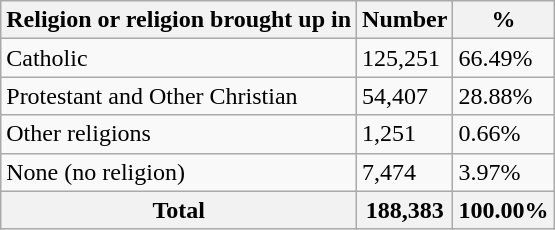<table class="wikitable">
<tr>
<th>Religion or religion brought up in</th>
<th>Number</th>
<th>%</th>
</tr>
<tr>
<td>Catholic</td>
<td>125,251</td>
<td>66.49%</td>
</tr>
<tr>
<td>Protestant and Other Christian</td>
<td>54,407</td>
<td>28.88%</td>
</tr>
<tr>
<td>Other religions</td>
<td>1,251</td>
<td>0.66%</td>
</tr>
<tr>
<td>None (no religion)</td>
<td>7,474</td>
<td>3.97%</td>
</tr>
<tr>
<th>Total</th>
<th>188,383</th>
<th>100.00%</th>
</tr>
</table>
